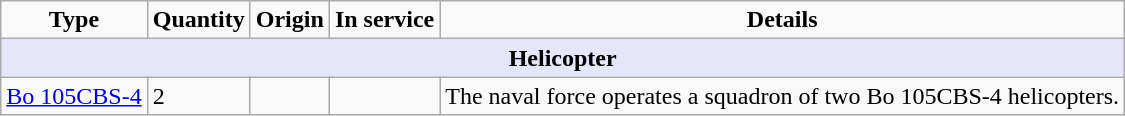<table class="wikitable sortable">
<tr>
<td align=center><strong>Type</strong></td>
<td align=center><strong>Quantity</strong></td>
<td align=center><strong>Origin</strong></td>
<td align=center><strong>In service</strong></td>
<td align=center><strong>Details</strong></td>
</tr>
<tr>
<th colspan="5" style="background: lavender;">Helicopter</th>
</tr>
<tr>
<td><a href='#'>Bo 105CBS-4</a></td>
<td>2</td>
<td></td>
<td></td>
<td>The naval force operates a squadron of two Bo 105CBS-4 helicopters.</td>
</tr>
</table>
